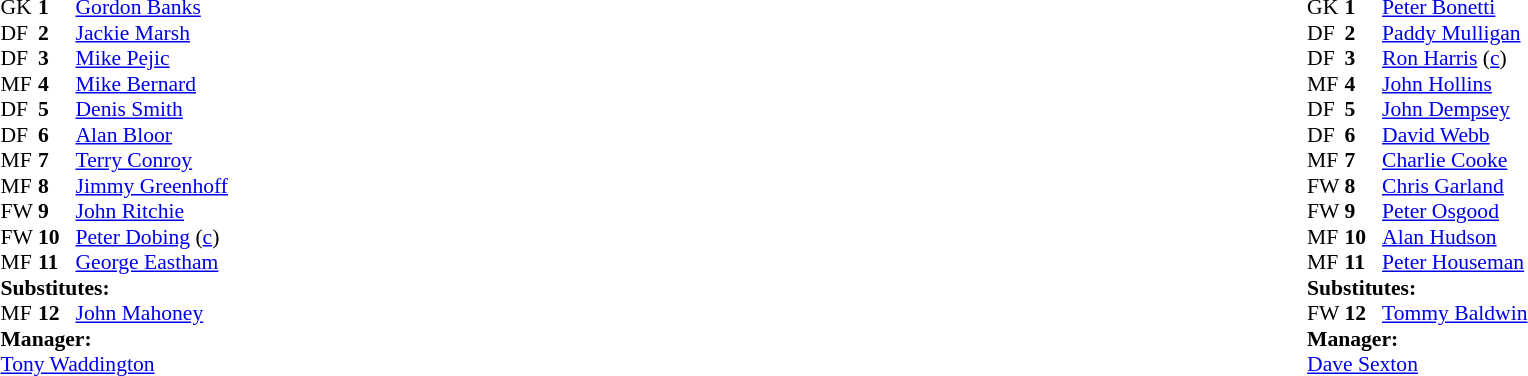<table width="100%">
<tr>
<td valign="top" width="50%"><br><table style="font-size: 90%" cellspacing="0" cellpadding="0">
<tr>
<td colspan="4"></td>
</tr>
<tr>
<th width=25></th>
<th width=25></th>
</tr>
<tr>
<td>GK</td>
<td><strong>1</strong></td>
<td> <a href='#'>Gordon Banks</a></td>
</tr>
<tr>
<td>DF</td>
<td><strong>2</strong></td>
<td> <a href='#'>Jackie Marsh</a></td>
</tr>
<tr>
<td>DF</td>
<td><strong>3</strong></td>
<td> <a href='#'>Mike Pejic</a></td>
</tr>
<tr>
<td>MF</td>
<td><strong>4</strong></td>
<td> <a href='#'>Mike Bernard</a></td>
</tr>
<tr>
<td>DF</td>
<td><strong>5</strong></td>
<td> <a href='#'>Denis Smith</a></td>
</tr>
<tr>
<td>DF</td>
<td><strong>6</strong></td>
<td> <a href='#'>Alan Bloor</a></td>
</tr>
<tr>
<td>MF</td>
<td><strong>7</strong></td>
<td> <a href='#'>Terry Conroy</a></td>
</tr>
<tr>
<td>MF</td>
<td><strong>8</strong></td>
<td> <a href='#'>Jimmy Greenhoff</a></td>
<td></td>
<td></td>
<td></td>
</tr>
<tr>
<td>FW</td>
<td><strong>9</strong></td>
<td> <a href='#'>John Ritchie</a></td>
</tr>
<tr>
<td>FW</td>
<td><strong>10</strong></td>
<td> <a href='#'>Peter Dobing</a> (<a href='#'>c</a>)</td>
</tr>
<tr>
<td>MF</td>
<td><strong>11</strong></td>
<td> <a href='#'>George Eastham</a></td>
</tr>
<tr>
<td colspan=3><strong>Substitutes:</strong></td>
</tr>
<tr>
<td>MF</td>
<td><strong>12</strong></td>
<td> <a href='#'>John Mahoney</a></td>
<td></td>
<td></td>
</tr>
<tr>
<td colspan=3><strong>Manager:</strong></td>
</tr>
<tr>
<td colspan=4> <a href='#'>Tony Waddington</a></td>
</tr>
</table>
</td>
<td valign="top" width="50%"><br><table style="font-size: 90%" cellspacing="0" cellpadding="0" align=center>
<tr>
<td colspan="4"></td>
</tr>
<tr>
<th width=25></th>
<th width=25></th>
</tr>
<tr>
<td>GK</td>
<td><strong>1</strong></td>
<td> <a href='#'>Peter Bonetti</a></td>
</tr>
<tr>
<td>DF</td>
<td><strong>2</strong></td>
<td> <a href='#'>Paddy Mulligan</a></td>
<td></td>
<td></td>
</tr>
<tr>
<td>DF</td>
<td><strong>3</strong></td>
<td> <a href='#'>Ron Harris</a> (<a href='#'>c</a>)</td>
</tr>
<tr>
<td>MF</td>
<td><strong>4</strong></td>
<td> <a href='#'>John Hollins</a></td>
</tr>
<tr>
<td>DF</td>
<td><strong>5</strong></td>
<td> <a href='#'>John Dempsey</a></td>
</tr>
<tr>
<td>DF</td>
<td><strong>6</strong></td>
<td> <a href='#'>David Webb</a></td>
</tr>
<tr>
<td>MF</td>
<td><strong>7</strong></td>
<td> <a href='#'>Charlie Cooke</a></td>
</tr>
<tr>
<td>FW</td>
<td><strong>8</strong></td>
<td> <a href='#'>Chris Garland</a></td>
</tr>
<tr>
<td>FW</td>
<td><strong>9</strong></td>
<td> <a href='#'>Peter Osgood</a></td>
</tr>
<tr>
<td>MF</td>
<td><strong>10</strong></td>
<td> <a href='#'>Alan Hudson</a></td>
</tr>
<tr>
<td>MF</td>
<td><strong>11</strong></td>
<td> <a href='#'>Peter Houseman</a></td>
</tr>
<tr>
<td colspan=3><strong>Substitutes:</strong></td>
</tr>
<tr>
<td>FW</td>
<td><strong>12</strong></td>
<td> <a href='#'>Tommy Baldwin</a></td>
<td></td>
<td></td>
</tr>
<tr>
<td colspan=3><strong>Manager:</strong></td>
</tr>
<tr>
<td colspan=4> <a href='#'>Dave Sexton</a></td>
</tr>
</table>
</td>
</tr>
</table>
